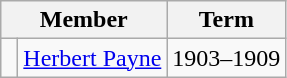<table class="wikitable">
<tr>
<th colspan="2">Member</th>
<th>Term</th>
</tr>
<tr>
<td> </td>
<td><a href='#'>Herbert Payne</a></td>
<td>1903–1909</td>
</tr>
</table>
